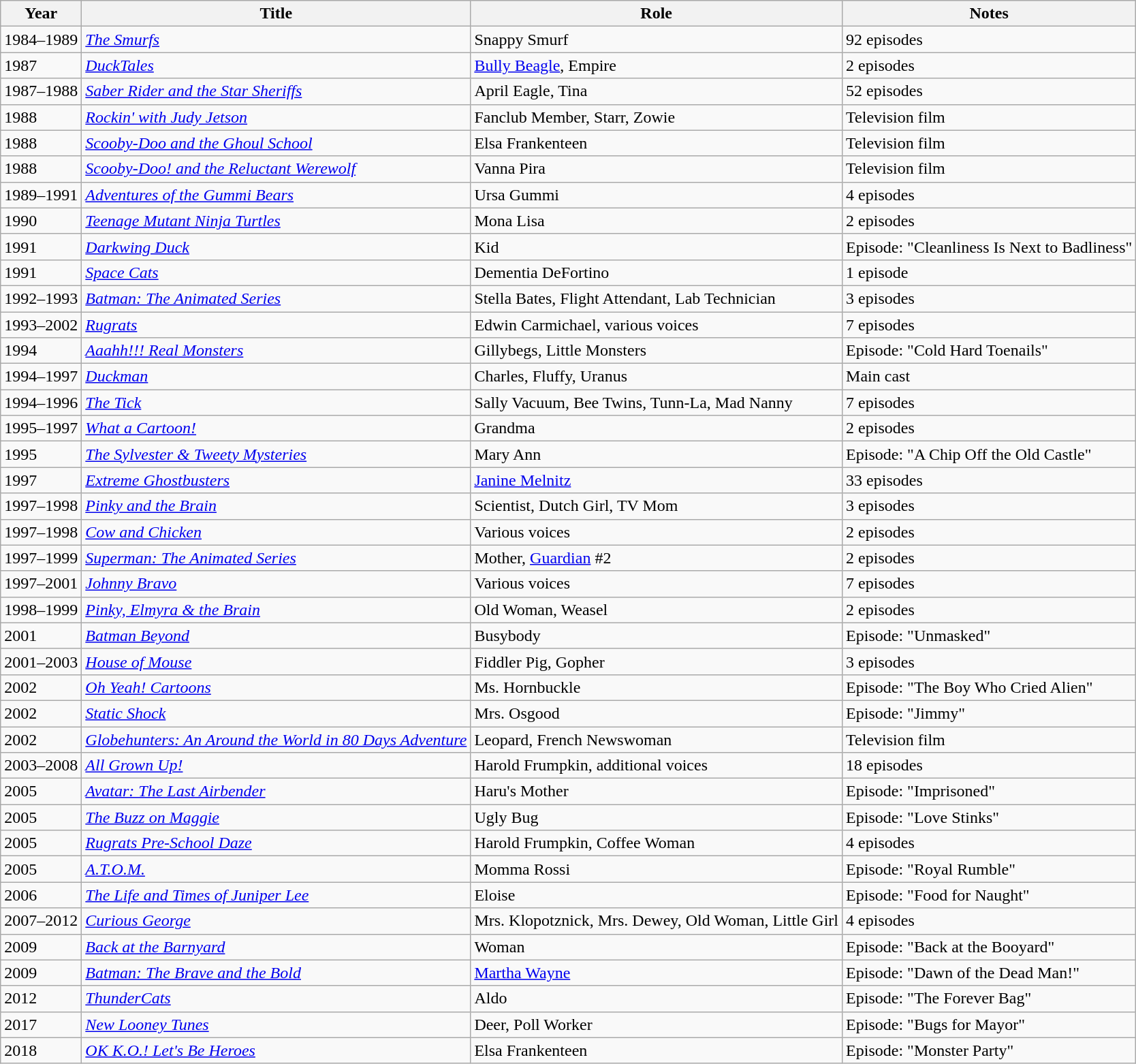<table class="wikitable sortable">
<tr>
<th>Year</th>
<th>Title</th>
<th>Role</th>
<th>Notes</th>
</tr>
<tr>
<td>1984–1989</td>
<td><em><a href='#'>The Smurfs</a></em></td>
<td>Snappy Smurf</td>
<td>92 episodes</td>
</tr>
<tr>
<td>1987</td>
<td><em><a href='#'>DuckTales</a></em></td>
<td><a href='#'>Bully Beagle</a>, Empire</td>
<td>2 episodes</td>
</tr>
<tr>
<td>1987–1988</td>
<td><em><a href='#'>Saber Rider and the Star Sheriffs</a></em></td>
<td>April Eagle, Tina</td>
<td>52 episodes</td>
</tr>
<tr>
<td>1988</td>
<td><em><a href='#'>Rockin' with Judy Jetson</a></em></td>
<td>Fanclub Member, Starr, Zowie</td>
<td>Television film</td>
</tr>
<tr>
<td>1988</td>
<td><em><a href='#'>Scooby-Doo and the Ghoul School</a></em></td>
<td>Elsa Frankenteen</td>
<td>Television film</td>
</tr>
<tr>
<td>1988</td>
<td><em><a href='#'>Scooby-Doo! and the Reluctant Werewolf</a></em></td>
<td>Vanna Pira</td>
<td>Television film</td>
</tr>
<tr>
<td>1989–1991</td>
<td><em><a href='#'>Adventures of the Gummi Bears</a></em></td>
<td>Ursa Gummi</td>
<td>4 episodes</td>
</tr>
<tr>
<td>1990</td>
<td><em><a href='#'>Teenage Mutant Ninja Turtles</a></em></td>
<td>Mona Lisa</td>
<td>2 episodes</td>
</tr>
<tr>
<td>1991</td>
<td><em><a href='#'>Darkwing Duck</a></em></td>
<td>Kid</td>
<td>Episode: "Cleanliness Is Next to Badliness"</td>
</tr>
<tr>
<td>1991</td>
<td><em><a href='#'>Space Cats</a></em></td>
<td>Dementia DeFortino</td>
<td>1 episode</td>
</tr>
<tr>
<td>1992–1993</td>
<td><em><a href='#'>Batman: The Animated Series</a></em></td>
<td>Stella Bates, Flight Attendant, Lab Technician</td>
<td>3 episodes</td>
</tr>
<tr>
<td>1993–2002</td>
<td><em><a href='#'>Rugrats</a></em></td>
<td>Edwin Carmichael, various voices</td>
<td>7 episodes</td>
</tr>
<tr>
<td>1994</td>
<td><em><a href='#'>Aaahh!!! Real Monsters</a></em></td>
<td>Gillybegs, Little Monsters</td>
<td>Episode: "Cold Hard Toenails"</td>
</tr>
<tr>
<td>1994–1997</td>
<td><em><a href='#'>Duckman</a></em></td>
<td>Charles, Fluffy, Uranus</td>
<td>Main cast</td>
</tr>
<tr>
<td>1994–1996</td>
<td><em><a href='#'>The Tick</a></em></td>
<td>Sally Vacuum, Bee Twins, Tunn-La, Mad Nanny</td>
<td>7 episodes</td>
</tr>
<tr>
<td>1995–1997</td>
<td><em><a href='#'>What a Cartoon!</a></em></td>
<td>Grandma</td>
<td>2 episodes</td>
</tr>
<tr>
<td>1995</td>
<td><em><a href='#'>The Sylvester & Tweety Mysteries</a></em></td>
<td>Mary Ann</td>
<td>Episode: "A Chip Off the Old Castle"</td>
</tr>
<tr>
<td>1997</td>
<td><em><a href='#'>Extreme Ghostbusters</a></em></td>
<td><a href='#'>Janine Melnitz</a></td>
<td>33 episodes</td>
</tr>
<tr>
<td>1997–1998</td>
<td><em><a href='#'>Pinky and the Brain</a></em></td>
<td>Scientist, Dutch Girl, TV Mom</td>
<td>3 episodes</td>
</tr>
<tr>
<td>1997–1998</td>
<td><em><a href='#'>Cow and Chicken</a></em></td>
<td>Various voices</td>
<td>2 episodes</td>
</tr>
<tr>
<td>1997–1999</td>
<td><em><a href='#'>Superman: The Animated Series</a></em></td>
<td>Mother, <a href='#'>Guardian</a> #2</td>
<td>2 episodes</td>
</tr>
<tr>
<td>1997–2001</td>
<td><em><a href='#'>Johnny Bravo</a></em></td>
<td>Various voices</td>
<td>7 episodes</td>
</tr>
<tr>
<td>1998–1999</td>
<td><em><a href='#'>Pinky, Elmyra & the Brain</a></em></td>
<td>Old Woman, Weasel</td>
<td>2 episodes</td>
</tr>
<tr>
<td>2001</td>
<td><em><a href='#'>Batman Beyond</a></em></td>
<td>Busybody</td>
<td>Episode: "Unmasked"</td>
</tr>
<tr>
<td>2001–2003</td>
<td><em><a href='#'>House of Mouse</a></em></td>
<td>Fiddler Pig, Gopher</td>
<td>3 episodes</td>
</tr>
<tr>
<td>2002</td>
<td><em><a href='#'>Oh Yeah! Cartoons</a></em></td>
<td>Ms. Hornbuckle</td>
<td>Episode: "The Boy Who Cried Alien"</td>
</tr>
<tr>
<td>2002</td>
<td><em><a href='#'>Static Shock</a></em></td>
<td>Mrs. Osgood</td>
<td>Episode: "Jimmy"</td>
</tr>
<tr>
<td>2002</td>
<td><em><a href='#'>Globehunters: An Around the World in 80 Days Adventure</a></em></td>
<td>Leopard, French Newswoman</td>
<td>Television film</td>
</tr>
<tr>
<td>2003–2008</td>
<td><em><a href='#'>All Grown Up!</a></em></td>
<td>Harold Frumpkin, additional voices</td>
<td>18 episodes</td>
</tr>
<tr>
<td>2005</td>
<td><em><a href='#'>Avatar: The Last Airbender</a></em></td>
<td>Haru's Mother</td>
<td>Episode: "Imprisoned"</td>
</tr>
<tr>
<td>2005</td>
<td><em><a href='#'>The Buzz on Maggie</a></em></td>
<td>Ugly Bug</td>
<td>Episode: "Love Stinks"</td>
</tr>
<tr>
<td>2005</td>
<td><em><a href='#'>Rugrats Pre-School Daze</a></em></td>
<td>Harold Frumpkin, Coffee Woman</td>
<td>4 episodes</td>
</tr>
<tr>
<td>2005</td>
<td><em><a href='#'>A.T.O.M.</a></em></td>
<td>Momma Rossi</td>
<td>Episode: "Royal Rumble"</td>
</tr>
<tr>
<td>2006</td>
<td><em><a href='#'>The Life and Times of Juniper Lee</a></em></td>
<td>Eloise</td>
<td>Episode: "Food for Naught"</td>
</tr>
<tr>
<td>2007–2012</td>
<td><em><a href='#'>Curious George</a></em></td>
<td>Mrs. Klopotznick, Mrs. Dewey, Old Woman, Little Girl</td>
<td>4 episodes</td>
</tr>
<tr>
<td>2009</td>
<td><em><a href='#'>Back at the Barnyard</a></em></td>
<td>Woman</td>
<td>Episode: "Back at the Booyard"</td>
</tr>
<tr>
<td>2009</td>
<td><em><a href='#'>Batman: The Brave and the Bold</a></em></td>
<td><a href='#'>Martha Wayne</a></td>
<td>Episode: "Dawn of the Dead Man!"</td>
</tr>
<tr>
<td>2012</td>
<td><em><a href='#'>ThunderCats</a></em></td>
<td>Aldo</td>
<td>Episode: "The Forever Bag"</td>
</tr>
<tr>
<td>2017</td>
<td><em><a href='#'>New Looney Tunes</a></em></td>
<td>Deer, Poll Worker</td>
<td>Episode: "Bugs for Mayor"</td>
</tr>
<tr>
<td>2018</td>
<td><em><a href='#'>OK K.O.! Let's Be Heroes</a></em></td>
<td>Elsa Frankenteen</td>
<td>Episode: "Monster Party"</td>
</tr>
</table>
